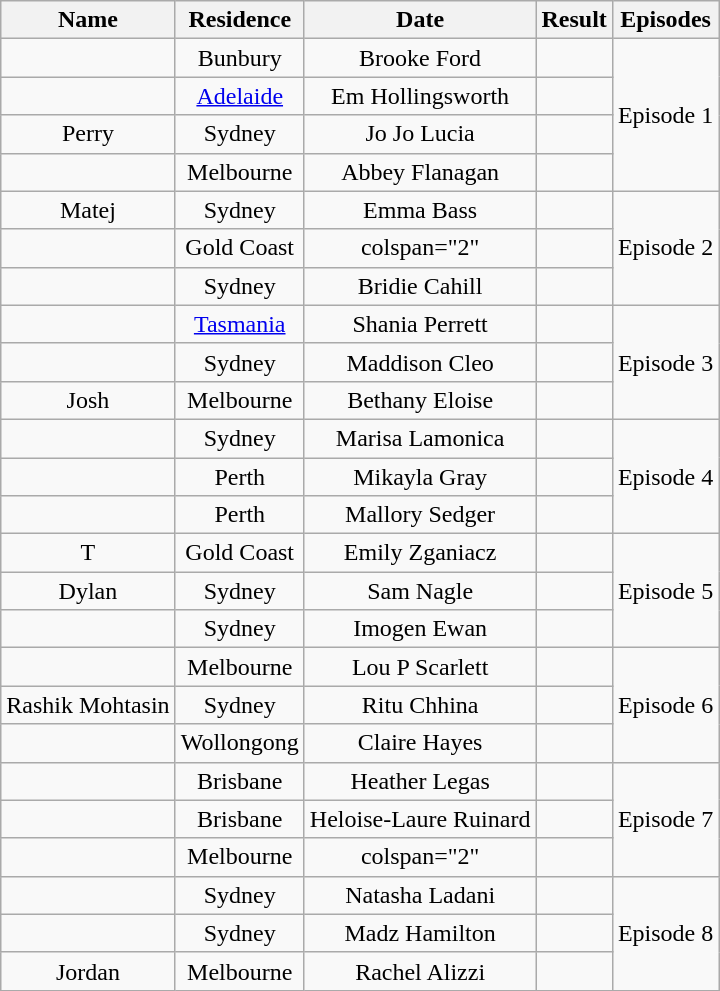<table class="wikitable sortable" style="text-align:center;">
<tr>
<th>Name</th>
<th>Residence</th>
<th>Date</th>
<th>Result</th>
<th>Episodes</th>
</tr>
<tr>
<td></td>
<td>Bunbury</td>
<td>Brooke Ford</td>
<td></td>
<td rowspan="4">Episode 1</td>
</tr>
<tr>
<td></td>
<td><a href='#'>Adelaide</a></td>
<td>Em Hollingsworth</td>
<td></td>
</tr>
<tr>
<td>Perry</td>
<td>Sydney</td>
<td>Jo Jo Lucia</td>
<td></td>
</tr>
<tr>
<td></td>
<td>Melbourne</td>
<td>Abbey Flanagan</td>
<td></td>
</tr>
<tr>
<td>Matej</td>
<td>Sydney</td>
<td>Emma Bass</td>
<td></td>
<td rowspan="3">Episode 2</td>
</tr>
<tr>
<td></td>
<td>Gold Coast</td>
<td>colspan="2" </td>
</tr>
<tr>
<td></td>
<td>Sydney</td>
<td>Bridie Cahill</td>
<td></td>
</tr>
<tr>
<td></td>
<td><a href='#'>Tasmania</a></td>
<td>Shania Perrett</td>
<td></td>
<td rowspan="3">Episode 3</td>
</tr>
<tr>
<td></td>
<td>Sydney</td>
<td>Maddison Cleo</td>
<td></td>
</tr>
<tr>
<td>Josh</td>
<td>Melbourne</td>
<td>Bethany Eloise</td>
<td></td>
</tr>
<tr>
<td></td>
<td>Sydney</td>
<td>Marisa Lamonica</td>
<td></td>
<td rowspan="3">Episode 4</td>
</tr>
<tr>
<td></td>
<td>Perth</td>
<td>Mikayla Gray</td>
<td></td>
</tr>
<tr>
<td></td>
<td>Perth</td>
<td>Mallory Sedger</td>
<td></td>
</tr>
<tr>
<td>T</td>
<td>Gold Coast</td>
<td>Emily Zganiacz</td>
<td></td>
<td rowspan="3">Episode 5</td>
</tr>
<tr>
<td>Dylan</td>
<td>Sydney</td>
<td>Sam Nagle</td>
<td></td>
</tr>
<tr>
<td></td>
<td>Sydney</td>
<td>Imogen Ewan</td>
<td></td>
</tr>
<tr>
<td></td>
<td>Melbourne</td>
<td>Lou P Scarlett</td>
<td></td>
<td rowspan="3">Episode 6</td>
</tr>
<tr>
<td>Rashik Mohtasin</td>
<td>Sydney</td>
<td>Ritu Chhina</td>
<td></td>
</tr>
<tr>
<td></td>
<td>Wollongong</td>
<td>Claire Hayes</td>
<td></td>
</tr>
<tr>
<td></td>
<td>Brisbane</td>
<td>Heather Legas</td>
<td></td>
<td rowspan="3">Episode 7</td>
</tr>
<tr>
<td></td>
<td>Brisbane</td>
<td>Heloise-Laure Ruinard</td>
<td></td>
</tr>
<tr>
<td></td>
<td>Melbourne</td>
<td>colspan="2" </td>
</tr>
<tr>
<td></td>
<td>Sydney</td>
<td>Natasha Ladani</td>
<td></td>
<td rowspan="3">Episode 8</td>
</tr>
<tr>
<td></td>
<td>Sydney</td>
<td>Madz Hamilton</td>
<td></td>
</tr>
<tr>
<td>Jordan</td>
<td>Melbourne</td>
<td>Rachel Alizzi</td>
<td></td>
</tr>
</table>
